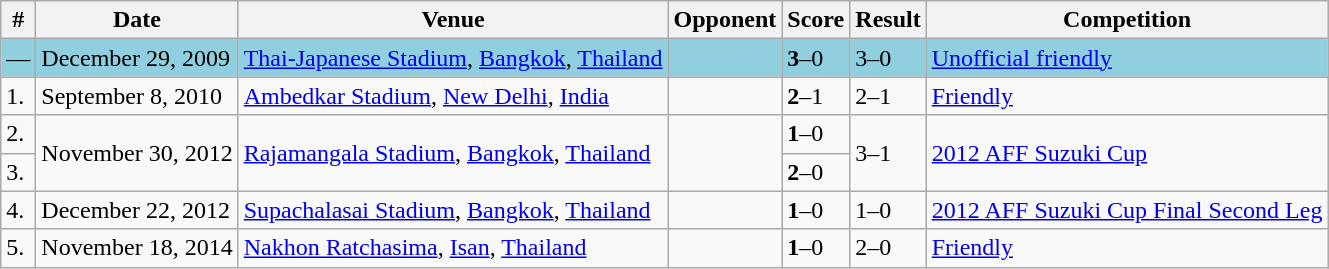<table class="wikitable">
<tr>
<th>#</th>
<th>Date</th>
<th>Venue</th>
<th>Opponent</th>
<th>Score</th>
<th>Result</th>
<th>Competition</th>
</tr>
<tr style="background:#8fcfdf;">
<td>—</td>
<td>December 29, 2009</td>
<td><a href='#'>Thai-Japanese Stadium</a>, <a href='#'>Bangkok</a>, <a href='#'>Thailand</a></td>
<td></td>
<td><strong>3</strong>–0</td>
<td>3–0</td>
<td><a href='#'>Unofficial friendly</a></td>
</tr>
<tr>
<td>1.</td>
<td>September 8, 2010</td>
<td><a href='#'>Ambedkar Stadium</a>, <a href='#'>New Delhi</a>, <a href='#'>India</a></td>
<td></td>
<td><strong>2</strong>–1</td>
<td>2–1</td>
<td><a href='#'>Friendly</a></td>
</tr>
<tr>
<td>2.</td>
<td rowspan="2">November 30, 2012</td>
<td rowspan="2"><a href='#'>Rajamangala Stadium</a>, <a href='#'>Bangkok</a>, <a href='#'>Thailand</a></td>
<td rowspan="2"></td>
<td><strong>1</strong>–0</td>
<td rowspan="2">3–1</td>
<td rowspan="2"><a href='#'>2012 AFF Suzuki Cup</a></td>
</tr>
<tr>
<td>3.</td>
<td><strong>2</strong>–0</td>
</tr>
<tr>
<td>4.</td>
<td>December 22, 2012</td>
<td><a href='#'>Supachalasai Stadium</a>, <a href='#'>Bangkok</a>, <a href='#'>Thailand</a></td>
<td></td>
<td><strong>1</strong>–0</td>
<td>1–0</td>
<td><a href='#'>2012 AFF Suzuki Cup Final Second Leg</a></td>
</tr>
<tr>
<td>5.</td>
<td>November 18, 2014</td>
<td><a href='#'>Nakhon Ratchasima</a>, <a href='#'>Isan</a>, <a href='#'>Thailand</a></td>
<td></td>
<td><strong>1</strong>–0</td>
<td>2–0</td>
<td><a href='#'>Friendly</a></td>
</tr>
</table>
